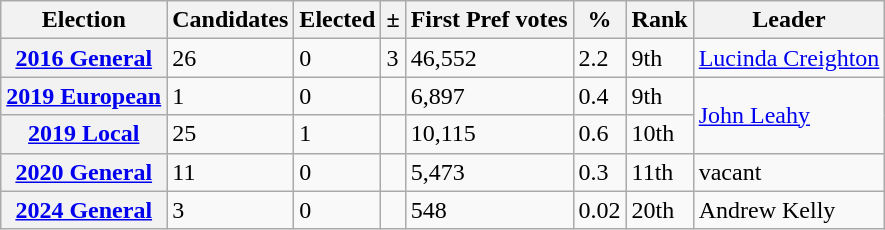<table class="wikitable">
<tr>
<th>Election</th>
<th>Candidates</th>
<th>Elected</th>
<th>±</th>
<th>First Pref votes</th>
<th>%</th>
<th>Rank</th>
<th>Leader</th>
</tr>
<tr>
<th><a href='#'>2016 General</a></th>
<td>26</td>
<td>0</td>
<td> 3</td>
<td>46,552</td>
<td>2.2</td>
<td>9th</td>
<td><a href='#'>Lucinda Creighton</a></td>
</tr>
<tr>
<th><a href='#'>2019 European</a></th>
<td>1</td>
<td>0</td>
<td></td>
<td>6,897</td>
<td>0.4</td>
<td>9th</td>
<td rowspan=2><a href='#'>John Leahy</a></td>
</tr>
<tr>
<th><a href='#'>2019 Local</a></th>
<td>25</td>
<td>1</td>
<td></td>
<td>10,115</td>
<td>0.6</td>
<td>10th</td>
</tr>
<tr>
<th><a href='#'>2020 General</a></th>
<td>11</td>
<td>0</td>
<td></td>
<td>5,473</td>
<td>0.3</td>
<td>11th</td>
<td>vacant</td>
</tr>
<tr>
<th><a href='#'>2024 General</a></th>
<td>3</td>
<td>0</td>
<td></td>
<td>548</td>
<td>0.02</td>
<td>20th</td>
<td>Andrew Kelly</td>
</tr>
</table>
